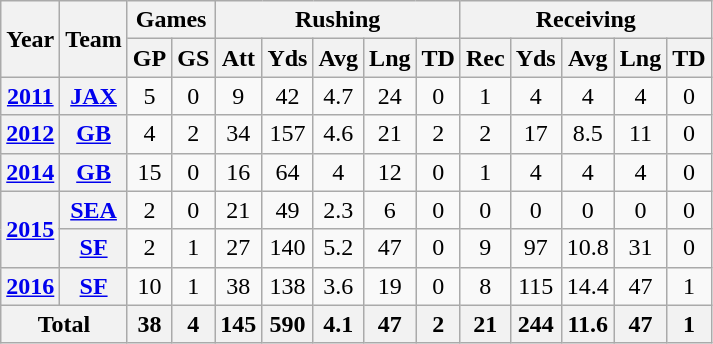<table class=wikitable style="text-align:center;">
<tr>
<th rowspan=2>Year</th>
<th rowspan=2>Team</th>
<th colspan=2>Games</th>
<th colspan=5>Rushing</th>
<th colspan=5>Receiving</th>
</tr>
<tr>
<th>GP</th>
<th>GS</th>
<th>Att</th>
<th>Yds</th>
<th>Avg</th>
<th>Lng</th>
<th>TD</th>
<th>Rec</th>
<th>Yds</th>
<th>Avg</th>
<th>Lng</th>
<th>TD</th>
</tr>
<tr>
<th><a href='#'>2011</a></th>
<th><a href='#'>JAX</a></th>
<td>5</td>
<td>0</td>
<td>9</td>
<td>42</td>
<td>4.7</td>
<td>24</td>
<td>0</td>
<td>1</td>
<td>4</td>
<td>4</td>
<td>4</td>
<td>0</td>
</tr>
<tr>
<th><a href='#'>2012</a></th>
<th><a href='#'>GB</a></th>
<td>4</td>
<td>2</td>
<td>34</td>
<td>157</td>
<td>4.6</td>
<td>21</td>
<td>2</td>
<td>2</td>
<td>17</td>
<td>8.5</td>
<td>11</td>
<td>0</td>
</tr>
<tr>
<th><a href='#'>2014</a></th>
<th><a href='#'>GB</a></th>
<td>15</td>
<td>0</td>
<td>16</td>
<td>64</td>
<td>4</td>
<td>12</td>
<td>0</td>
<td>1</td>
<td>4</td>
<td>4</td>
<td>4</td>
<td>0</td>
</tr>
<tr>
<th rowspan="2"><a href='#'>2015</a></th>
<th><a href='#'>SEA</a></th>
<td>2</td>
<td>0</td>
<td>21</td>
<td>49</td>
<td>2.3</td>
<td>6</td>
<td>0</td>
<td>0</td>
<td>0</td>
<td>0</td>
<td>0</td>
<td>0</td>
</tr>
<tr>
<th><a href='#'>SF</a></th>
<td>2</td>
<td>1</td>
<td>27</td>
<td>140</td>
<td>5.2</td>
<td>47</td>
<td>0</td>
<td>9</td>
<td>97</td>
<td>10.8</td>
<td>31</td>
<td>0</td>
</tr>
<tr>
<th><a href='#'>2016</a></th>
<th><a href='#'>SF</a></th>
<td>10</td>
<td>1</td>
<td>38</td>
<td>138</td>
<td>3.6</td>
<td>19</td>
<td>0</td>
<td>8</td>
<td>115</td>
<td>14.4</td>
<td>47</td>
<td>1</td>
</tr>
<tr>
<th colspan="2">Total</th>
<th>38</th>
<th>4</th>
<th>145</th>
<th>590</th>
<th>4.1</th>
<th>47</th>
<th>2</th>
<th>21</th>
<th>244</th>
<th>11.6</th>
<th>47</th>
<th>1</th>
</tr>
</table>
